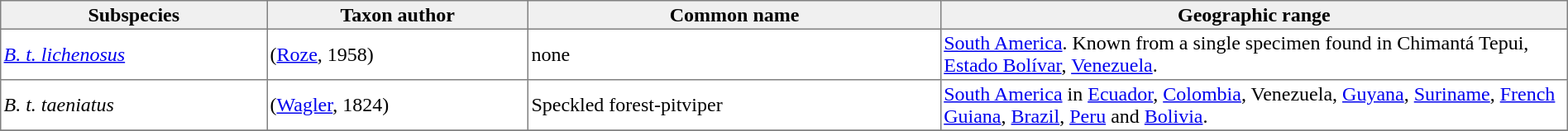<table cellspacing=0 cellpadding=2 border=1 style="border-collapse: collapse;">
<tr>
<th bgcolor="#f0f0f0">Subspecies</th>
<th bgcolor="#f0f0f0">Taxon author</th>
<th bgcolor="#f0f0f0">Common name</th>
<th bgcolor="#f0f0f0">Geographic range</th>
</tr>
<tr>
<td><em><a href='#'>B. t. lichenosus</a></em></td>
<td>(<a href='#'>Roze</a>, 1958)</td>
<td>none</td>
<td style="width:40%"><a href='#'>South America</a>. Known from a single specimen found in Chimantá Tepui, <a href='#'>Estado Bolívar</a>, <a href='#'>Venezuela</a>.</td>
</tr>
<tr>
<td><em>B. t. taeniatus</em></td>
<td>(<a href='#'>Wagler</a>, 1824)</td>
<td>Speckled forest-pitviper</td>
<td><a href='#'>South America</a> in <a href='#'>Ecuador</a>, <a href='#'>Colombia</a>, Venezuela, <a href='#'>Guyana</a>, <a href='#'>Suriname</a>, <a href='#'>French Guiana</a>, <a href='#'>Brazil</a>, <a href='#'>Peru</a> and <a href='#'>Bolivia</a>.</td>
</tr>
<tr>
</tr>
</table>
